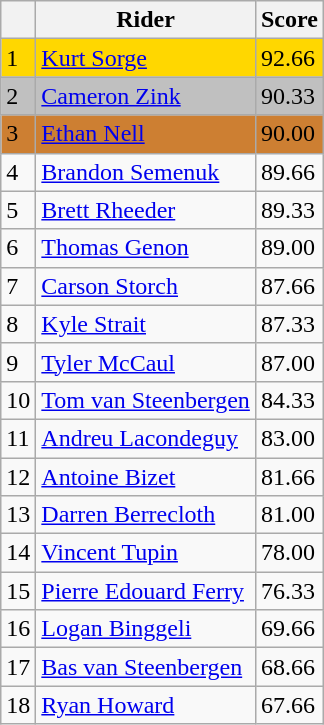<table class="wikitable">
<tr>
<th></th>
<th>Rider</th>
<th>Score</th>
</tr>
<tr style="background:gold">
<td>1</td>
<td> <a href='#'>Kurt Sorge</a></td>
<td>92.66</td>
</tr>
<tr style="background:silver;">
<td>2</td>
<td> <a href='#'>Cameron Zink</a></td>
<td>90.33</td>
</tr>
<tr style="background:#cd7f32;">
<td>3</td>
<td> <a href='#'>Ethan Nell</a></td>
<td>90.00</td>
</tr>
<tr>
<td>4</td>
<td> <a href='#'>Brandon Semenuk</a></td>
<td>89.66</td>
</tr>
<tr>
<td>5</td>
<td> <a href='#'>Brett Rheeder</a></td>
<td>89.33</td>
</tr>
<tr>
<td>6</td>
<td> <a href='#'>Thomas Genon</a></td>
<td>89.00</td>
</tr>
<tr>
<td>7</td>
<td> <a href='#'>Carson Storch</a></td>
<td>87.66</td>
</tr>
<tr>
<td>8</td>
<td> <a href='#'>Kyle Strait</a></td>
<td>87.33</td>
</tr>
<tr>
<td>9</td>
<td> <a href='#'>Tyler McCaul</a></td>
<td>87.00</td>
</tr>
<tr>
<td>10</td>
<td> <a href='#'>Tom van Steenbergen</a></td>
<td>84.33</td>
</tr>
<tr>
<td>11</td>
<td> <a href='#'>Andreu Lacondeguy</a></td>
<td>83.00</td>
</tr>
<tr>
<td>12</td>
<td> <a href='#'>Antoine Bizet</a></td>
<td>81.66</td>
</tr>
<tr>
<td>13</td>
<td> <a href='#'>Darren Berrecloth</a></td>
<td>81.00</td>
</tr>
<tr>
<td>14</td>
<td> <a href='#'>Vincent Tupin</a></td>
<td>78.00</td>
</tr>
<tr>
<td>15</td>
<td> <a href='#'>Pierre Edouard Ferry</a></td>
<td>76.33</td>
</tr>
<tr>
<td>16</td>
<td> <a href='#'>Logan Binggeli</a></td>
<td>69.66</td>
</tr>
<tr>
<td>17</td>
<td> <a href='#'>Bas van Steenbergen</a></td>
<td>68.66</td>
</tr>
<tr>
<td>18</td>
<td> <a href='#'>Ryan Howard</a></td>
<td>67.66</td>
</tr>
</table>
